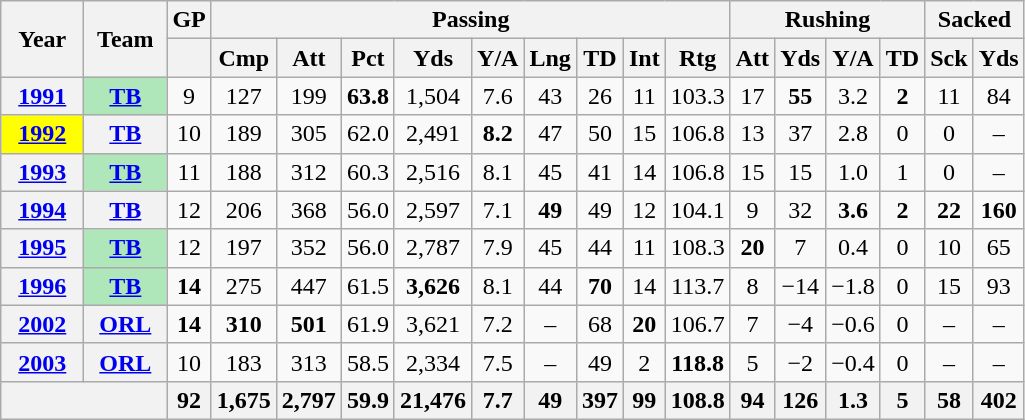<table class="wikitable" style="text-align:center;">
<tr>
<th rowspan="2">Year</th>
<th rowspan="2">Team</th>
<th rowspan="1">GP</th>
<th colspan="9">Passing</th>
<th colspan="4">Rushing</th>
<th colspan="2">Sacked</th>
</tr>
<tr>
<th></th>
<th>Cmp</th>
<th>Att</th>
<th>Pct</th>
<th>Yds</th>
<th>Y/A</th>
<th>Lng</th>
<th>TD</th>
<th>Int</th>
<th>Rtg</th>
<th>Att</th>
<th>Yds</th>
<th>Y/A</th>
<th>TD</th>
<th>Sck</th>
<th>Yds</th>
</tr>
<tr>
<th><a href='#'>1991</a></th>
<th style="background:#afe6ba; width:3em;"><a href='#'>TB</a></th>
<td>9</td>
<td>127</td>
<td>199</td>
<td><strong>63.8</strong></td>
<td>1,504</td>
<td>7.6</td>
<td>43</td>
<td>26</td>
<td>11</td>
<td>103.3</td>
<td>17</td>
<td><strong>55</strong></td>
<td>3.2</td>
<td><strong>2</strong></td>
<td>11</td>
<td>84</td>
</tr>
<tr>
<th style="background:#ffff00; width:3em;"><a href='#'>1992</a></th>
<th><a href='#'>TB</a></th>
<td>10</td>
<td>189</td>
<td>305</td>
<td>62.0</td>
<td>2,491</td>
<td><strong>8.2</strong></td>
<td>47</td>
<td>50</td>
<td>15</td>
<td>106.8</td>
<td>13</td>
<td>37</td>
<td>2.8</td>
<td>0</td>
<td>0</td>
<td>–</td>
</tr>
<tr>
<th><a href='#'>1993</a></th>
<th style="background:#afe6ba; width:3em;"><a href='#'>TB</a></th>
<td>11</td>
<td>188</td>
<td>312</td>
<td>60.3</td>
<td>2,516</td>
<td>8.1</td>
<td>45</td>
<td>41</td>
<td>14</td>
<td>106.8</td>
<td>15</td>
<td>15</td>
<td>1.0</td>
<td>1</td>
<td>0</td>
<td>–</td>
</tr>
<tr>
<th><a href='#'>1994</a></th>
<th><a href='#'>TB</a></th>
<td>12</td>
<td>206</td>
<td>368</td>
<td>56.0</td>
<td>2,597</td>
<td>7.1</td>
<td><strong>49</strong></td>
<td>49</td>
<td>12</td>
<td>104.1</td>
<td>9</td>
<td>32</td>
<td><strong>3.6</strong></td>
<td><strong>2</strong></td>
<td><strong>22</strong></td>
<td><strong>160</strong></td>
</tr>
<tr>
<th><a href='#'>1995</a></th>
<th style="background:#afe6ba; width:3em;"><a href='#'>TB</a></th>
<td>12</td>
<td>197</td>
<td>352</td>
<td>56.0</td>
<td>2,787</td>
<td>7.9</td>
<td>45</td>
<td>44</td>
<td>11</td>
<td>108.3</td>
<td><strong>20</strong></td>
<td>7</td>
<td>0.4</td>
<td>0</td>
<td>10</td>
<td>65</td>
</tr>
<tr>
<th><a href='#'>1996</a></th>
<th style="background:#afe6ba; width:3em;"><a href='#'>TB</a></th>
<td><strong>14</strong></td>
<td>275</td>
<td>447</td>
<td>61.5</td>
<td><strong>3,626</strong></td>
<td>8.1</td>
<td>44</td>
<td><strong>70</strong></td>
<td>14</td>
<td>113.7</td>
<td>8</td>
<td>−14</td>
<td>−1.8</td>
<td>0</td>
<td>15</td>
<td>93</td>
</tr>
<tr>
<th><a href='#'>2002</a></th>
<th><a href='#'>ORL</a></th>
<td><strong>14</strong></td>
<td><strong>310</strong></td>
<td><strong>501</strong></td>
<td>61.9</td>
<td>3,621</td>
<td>7.2</td>
<td>–</td>
<td>68</td>
<td><strong>20</strong></td>
<td>106.7</td>
<td>7</td>
<td>−4</td>
<td>−0.6</td>
<td>0</td>
<td>–</td>
<td>–</td>
</tr>
<tr>
<th><a href='#'>2003</a></th>
<th><a href='#'>ORL</a></th>
<td>10</td>
<td>183</td>
<td>313</td>
<td>58.5</td>
<td>2,334</td>
<td>7.5</td>
<td>–</td>
<td>49</td>
<td>2</td>
<td><strong>118.8</strong></td>
<td>5</td>
<td>−2</td>
<td>−0.4</td>
<td>0</td>
<td>–</td>
<td>–</td>
</tr>
<tr>
<th colspan="2"></th>
<th>92</th>
<th>1,675</th>
<th>2,797</th>
<th>59.9</th>
<th>21,476</th>
<th>7.7</th>
<th>49</th>
<th>397</th>
<th>99</th>
<th>108.8</th>
<th>94</th>
<th>126</th>
<th>1.3</th>
<th>5</th>
<th>58</th>
<th>402</th>
</tr>
</table>
